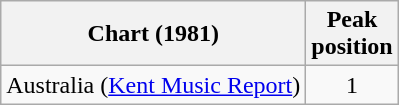<table class="wikitable">
<tr>
<th>Chart (1981)</th>
<th>Peak<br>position</th>
</tr>
<tr>
<td>Australia (<a href='#'>Kent Music Report</a>)</td>
<td style="text-align:center;">1</td>
</tr>
</table>
